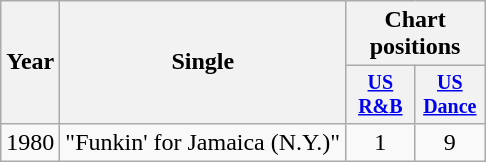<table class="wikitable" style="text-align:center;">
<tr>
<th rowspan="2">Year</th>
<th rowspan="2">Single</th>
<th colspan="2">Chart positions</th>
</tr>
<tr style="font-size:smaller;">
<th style="width:40px;"><a href='#'>US<br>R&B</a></th>
<th style="width:40px;"><a href='#'>US<br>Dance</a></th>
</tr>
<tr>
<td>1980</td>
<td style="text-align:left;">"Funkin' for Jamaica (N.Y.)"</td>
<td>1</td>
<td>9</td>
</tr>
</table>
